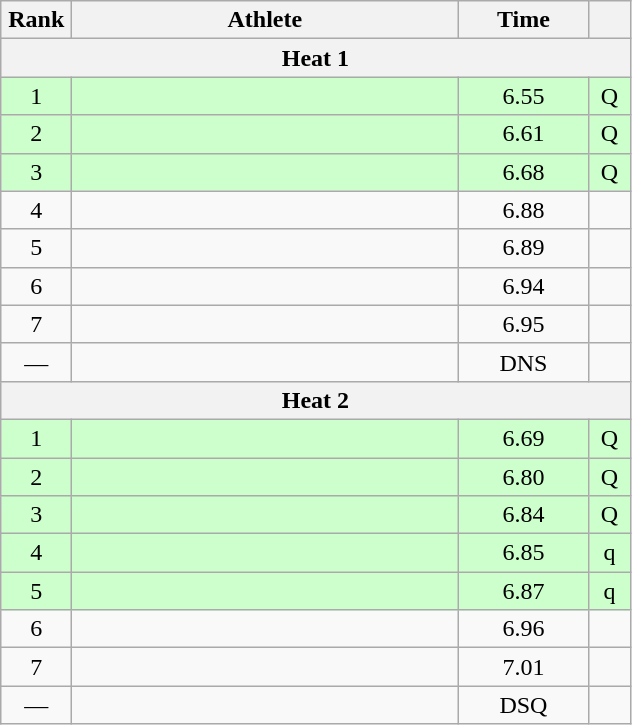<table class=wikitable style="text-align:center">
<tr>
<th width=40>Rank</th>
<th width=250>Athlete</th>
<th width=80>Time</th>
<th width=20></th>
</tr>
<tr>
<th colspan=4>Heat 1</th>
</tr>
<tr bgcolor="ccffcc">
<td>1</td>
<td align=left></td>
<td>6.55</td>
<td>Q</td>
</tr>
<tr bgcolor="ccffcc">
<td>2</td>
<td align=left></td>
<td>6.61</td>
<td>Q</td>
</tr>
<tr bgcolor="ccffcc">
<td>3</td>
<td align=left></td>
<td>6.68</td>
<td>Q</td>
</tr>
<tr>
<td>4</td>
<td align=left></td>
<td>6.88</td>
<td></td>
</tr>
<tr>
<td>5</td>
<td align=left></td>
<td>6.89</td>
<td></td>
</tr>
<tr>
<td>6</td>
<td align=left></td>
<td>6.94</td>
<td></td>
</tr>
<tr>
<td>7</td>
<td align=left></td>
<td>6.95</td>
<td></td>
</tr>
<tr>
<td>—</td>
<td align=left></td>
<td>DNS</td>
<td></td>
</tr>
<tr>
<th colspan=4>Heat 2</th>
</tr>
<tr bgcolor="ccffcc">
<td>1</td>
<td align=left></td>
<td>6.69</td>
<td>Q</td>
</tr>
<tr bgcolor="ccffcc">
<td>2</td>
<td align=left></td>
<td>6.80</td>
<td>Q</td>
</tr>
<tr bgcolor="ccffcc">
<td>3</td>
<td align=left></td>
<td>6.84</td>
<td>Q</td>
</tr>
<tr bgcolor="ccffcc">
<td>4</td>
<td align=left></td>
<td>6.85</td>
<td>q</td>
</tr>
<tr bgcolor="ccffcc">
<td>5</td>
<td align=left></td>
<td>6.87</td>
<td>q</td>
</tr>
<tr>
<td>6</td>
<td align=left></td>
<td>6.96</td>
<td></td>
</tr>
<tr>
<td>7</td>
<td align=left></td>
<td>7.01</td>
<td></td>
</tr>
<tr>
<td>—</td>
<td align=left></td>
<td>DSQ</td>
<td></td>
</tr>
</table>
